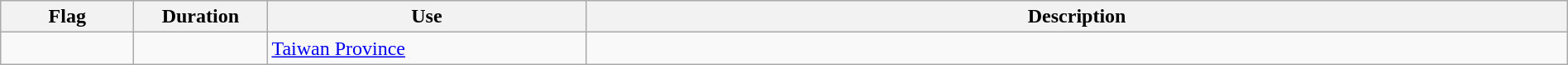<table class="wikitable" width="100%">
<tr>
<th width="100px">Flag</th>
<th width="100px">Duration</th>
<th width="250px">Use</th>
<th style="min-width:250px">Description</th>
</tr>
<tr>
<td></td>
<td></td>
<td><a href='#'>Taiwan Province</a></td>
<td></td>
</tr>
</table>
